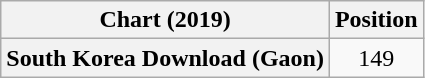<table class="wikitable plainrowheaders" style="text-align:center">
<tr>
<th>Chart (2019)</th>
<th>Position</th>
</tr>
<tr>
<th scope="row">South Korea Download (Gaon)</th>
<td>149</td>
</tr>
</table>
